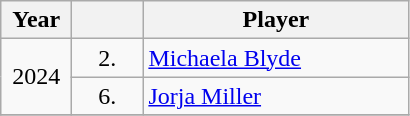<table class="wikitable">
<tr>
<th width=40>Year</th>
<th width=40></th>
<th width=170>Player</th>
</tr>
<tr>
<td align=center rowspan=2>2024</td>
<td align=center>2.</td>
<td><a href='#'>Michaela Blyde</a></td>
</tr>
<tr>
<td align=center>6.</td>
<td><a href='#'>Jorja Miller</a></td>
</tr>
<tr>
</tr>
</table>
